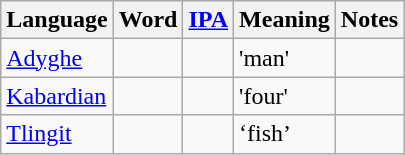<table class="wikitable">
<tr>
<th colspan="2">Language</th>
<th>Word</th>
<th><a href='#'>IPA</a></th>
<th>Meaning</th>
<th>Notes</th>
</tr>
<tr>
<td colspan="2"><a href='#'>Adyghe</a></td>
<td></td>
<td></td>
<td>'man'</td>
<td></td>
</tr>
<tr>
<td colspan="2"><a href='#'>Kabardian</a></td>
<td></td>
<td></td>
<td>'four'</td>
<td></td>
</tr>
<tr>
<td colspan="2"><a href='#'>Tlingit</a></td>
<td></td>
<td></td>
<td>‘fish’</td>
<td></td>
</tr>
</table>
